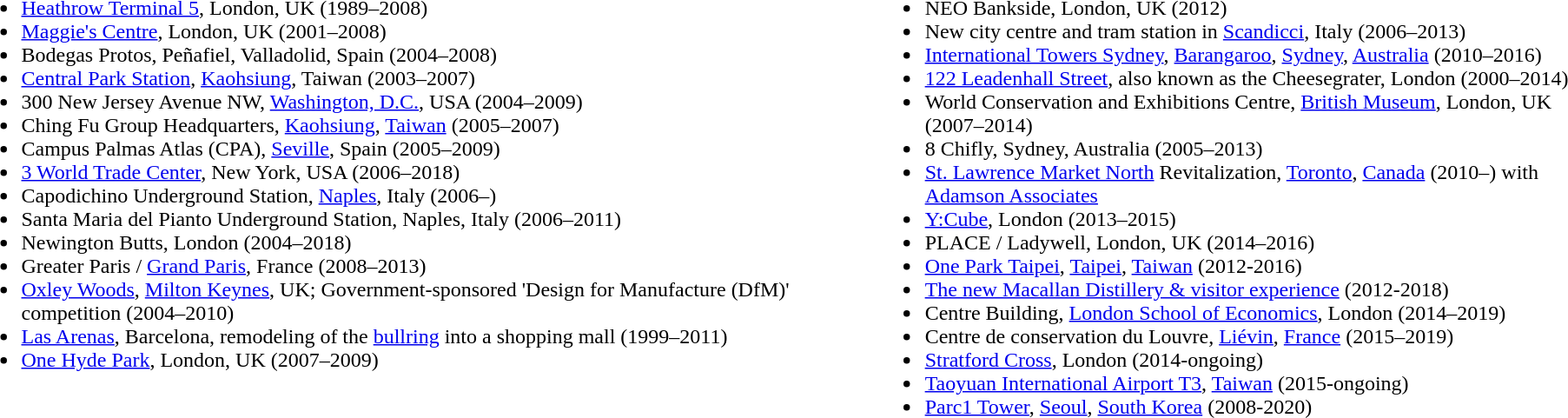<table>
<tr>
<td valign="top"><br><ul><li><a href='#'>Heathrow Terminal 5</a>, London, UK (1989–2008)</li><li><a href='#'>Maggie's Centre</a>, London, UK (2001–2008)</li><li>Bodegas Protos, Peñafiel, Valladolid, Spain (2004–2008)</li><li><a href='#'>Central Park Station</a>, <a href='#'>Kaohsiung</a>, Taiwan (2003–2007)</li><li>300 New Jersey Avenue NW, <a href='#'>Washington, D.C.</a>, USA (2004–2009)</li><li>Ching Fu Group Headquarters, <a href='#'>Kaohsiung</a>, <a href='#'>Taiwan</a> (2005–2007)</li><li>Campus Palmas Atlas (CPA), <a href='#'>Seville</a>, Spain (2005–2009)</li><li><a href='#'>3 World Trade Center</a>, New York, USA (2006–2018)</li><li>Capodichino Underground Station, <a href='#'>Naples</a>, Italy (2006–)</li><li>Santa Maria del Pianto Underground Station, Naples, Italy (2006–2011)</li><li>Newington Butts, London (2004–2018)</li><li>Greater Paris / <a href='#'>Grand Paris</a>, France (2008–2013)</li><li><a href='#'>Oxley Woods</a>, <a href='#'>Milton Keynes</a>, UK; Government-sponsored 'Design for Manufacture (DfM)' competition (2004–2010)</li><li><a href='#'>Las Arenas</a>, Barcelona, remodeling of the <a href='#'>bullring</a> into a shopping mall (1999–2011)</li><li><a href='#'>One Hyde Park</a>, London, UK (2007–2009)</li></ul></td>
<td valign="top"><br><ul><li>NEO Bankside, London, UK (2012)</li><li>New city centre and tram station in <a href='#'>Scandicci</a>, Italy (2006–2013)</li><li><a href='#'>International Towers Sydney</a>, <a href='#'>Barangaroo</a>, <a href='#'>Sydney</a>, <a href='#'>Australia</a> (2010–2016)</li><li><a href='#'>122 Leadenhall Street</a>, also known as the Cheesegrater, London (2000–2014)</li><li>World Conservation and Exhibitions Centre, <a href='#'>British Museum</a>, London, UK (2007–2014)</li><li>8 Chifly, Sydney, Australia (2005–2013)</li><li><a href='#'>St. Lawrence Market North</a> Revitalization, <a href='#'>Toronto</a>, <a href='#'>Canada</a> (2010–) with <a href='#'>Adamson Associates</a></li><li><a href='#'>Y:Cube</a>, London (2013–2015)</li><li>PLACE / Ladywell, London, UK (2014–2016)</li><li><a href='#'>One Park Taipei</a>, <a href='#'>Taipei</a>, <a href='#'>Taiwan</a> (2012-2016)</li><li><a href='#'>The new Macallan Distillery & visitor experience</a> (2012-2018)</li><li>Centre Building, <a href='#'>London School of Economics</a>, London (2014–2019)</li><li>Centre de conservation du Louvre, <a href='#'>Liévin</a>, <a href='#'>France</a> (2015–2019)</li><li><a href='#'>Stratford Cross</a>, London (2014-ongoing)</li><li><a href='#'>Taoyuan International Airport T3</a>, <a href='#'>Taiwan</a> (2015-ongoing)</li><li><a href='#'>Parc1 Tower</a>, <a href='#'>Seoul</a>, <a href='#'>South Korea</a> (2008-2020)</li></ul></td>
</tr>
</table>
